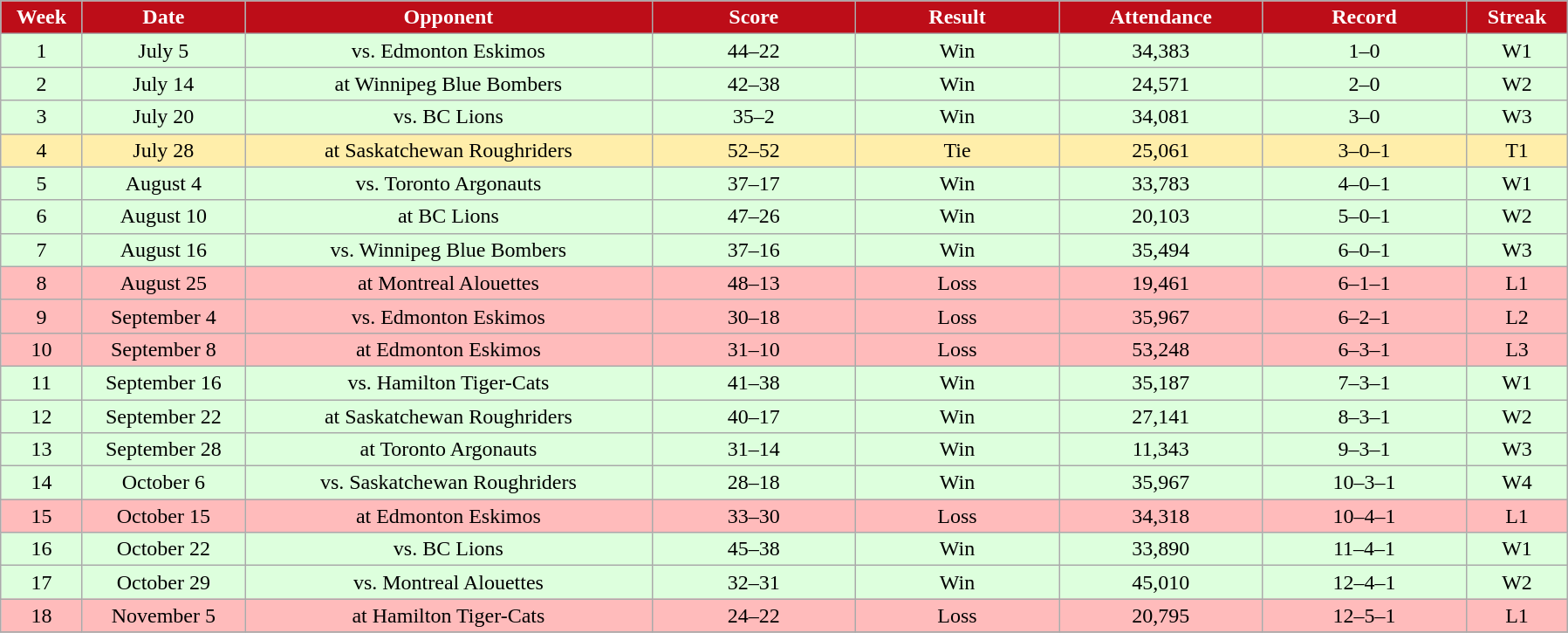<table class="wikitable sortable">
<tr>
<th style="background:#bd0d18;color:#FFFFFF;"  width="4%">Week</th>
<th style="background:#bd0d18;color:#FFFFFF;"  width="8%">Date</th>
<th style="background:#bd0d18;color:#FFFFFF;"  width="20%">Opponent</th>
<th style="background:#bd0d18;color:#FFFFFF;"  width="10%">Score</th>
<th style="background:#bd0d18;color:#FFFFFF;"  width="10%">Result</th>
<th style="background:#bd0d18;color:#FFFFFF;"  width="10%">Attendance</th>
<th style="background:#bd0d18;color:#FFFFFF;"  width="10%">Record</th>
<th style="background:#bd0d18;color:#FFFFFF;"  width="5%">Streak</th>
</tr>
<tr align="center" bgcolor="#ddffdd">
<td>1</td>
<td>July 5</td>
<td>vs. Edmonton Eskimos</td>
<td>44–22</td>
<td>Win</td>
<td>34,383</td>
<td>1–0</td>
<td>W1</td>
</tr>
<tr align="center" bgcolor="#ddffdd">
<td>2</td>
<td>July 14</td>
<td>at Winnipeg Blue Bombers</td>
<td>42–38</td>
<td>Win</td>
<td>24,571</td>
<td>2–0</td>
<td>W2</td>
</tr>
<tr align="center" bgcolor="#ddffdd">
<td>3</td>
<td>July 20</td>
<td>vs. BC Lions</td>
<td>35–2</td>
<td>Win</td>
<td>34,081</td>
<td>3–0</td>
<td>W3</td>
</tr>
<tr align="center" bgcolor="#ffeeaa">
<td>4</td>
<td>July 28</td>
<td>at Saskatchewan Roughriders</td>
<td>52–52</td>
<td>Tie</td>
<td>25,061</td>
<td>3–0–1</td>
<td>T1</td>
</tr>
<tr align="center" bgcolor="#ddffdd">
<td>5</td>
<td>August 4</td>
<td>vs. Toronto Argonauts</td>
<td>37–17</td>
<td>Win</td>
<td>33,783</td>
<td>4–0–1</td>
<td>W1</td>
</tr>
<tr align="center" bgcolor="#ddffdd">
<td>6</td>
<td>August 10</td>
<td>at BC Lions</td>
<td>47–26</td>
<td>Win</td>
<td>20,103</td>
<td>5–0–1</td>
<td>W2</td>
</tr>
<tr align="center" bgcolor="#ddffdd">
<td>7</td>
<td>August 16</td>
<td>vs. Winnipeg Blue Bombers</td>
<td>37–16</td>
<td>Win</td>
<td>35,494</td>
<td>6–0–1</td>
<td>W3</td>
</tr>
<tr align="center" bgcolor="#ffbbbb">
<td>8</td>
<td>August 25</td>
<td>at Montreal Alouettes</td>
<td>48–13</td>
<td>Loss</td>
<td>19,461</td>
<td>6–1–1</td>
<td>L1</td>
</tr>
<tr align="center" bgcolor="#ffbbbb">
<td>9</td>
<td>September 4</td>
<td>vs. Edmonton Eskimos</td>
<td>30–18</td>
<td>Loss</td>
<td>35,967</td>
<td>6–2–1</td>
<td>L2</td>
</tr>
<tr align="center" bgcolor="#ffbbbb">
<td>10</td>
<td>September 8</td>
<td>at Edmonton Eskimos</td>
<td>31–10</td>
<td>Loss</td>
<td>53,248</td>
<td>6–3–1</td>
<td>L3</td>
</tr>
<tr align="center" bgcolor="#ddffdd">
<td>11</td>
<td>September 16</td>
<td>vs. Hamilton Tiger-Cats</td>
<td>41–38</td>
<td>Win</td>
<td>35,187</td>
<td>7–3–1</td>
<td>W1</td>
</tr>
<tr align="center" bgcolor="#ddffdd">
<td>12</td>
<td>September 22</td>
<td>at Saskatchewan Roughriders</td>
<td>40–17</td>
<td>Win</td>
<td>27,141</td>
<td>8–3–1</td>
<td>W2</td>
</tr>
<tr align="center" bgcolor="#ddffdd">
<td>13</td>
<td>September 28</td>
<td>at Toronto Argonauts</td>
<td>31–14</td>
<td>Win</td>
<td>11,343</td>
<td>9–3–1</td>
<td>W3</td>
</tr>
<tr align="center" bgcolor="#ddffdd">
<td>14</td>
<td>October 6</td>
<td>vs. Saskatchewan Roughriders</td>
<td>28–18</td>
<td>Win</td>
<td>35,967</td>
<td>10–3–1</td>
<td>W4</td>
</tr>
<tr align="center" bgcolor="#ffbbbb">
<td>15</td>
<td>October 15</td>
<td>at Edmonton Eskimos</td>
<td>33–30</td>
<td>Loss</td>
<td>34,318</td>
<td>10–4–1</td>
<td>L1</td>
</tr>
<tr align="center" bgcolor="#ddffdd">
<td>16</td>
<td>October 22</td>
<td>vs. BC Lions</td>
<td>45–38</td>
<td>Win</td>
<td>33,890</td>
<td>11–4–1</td>
<td>W1</td>
</tr>
<tr align="center" bgcolor="#ddffdd">
<td>17</td>
<td>October 29</td>
<td>vs. Montreal Alouettes</td>
<td>32–31</td>
<td>Win</td>
<td>45,010</td>
<td>12–4–1</td>
<td>W2</td>
</tr>
<tr align="center" bgcolor="#ffbbbb">
<td>18</td>
<td>November 5</td>
<td>at Hamilton Tiger-Cats</td>
<td>24–22</td>
<td>Loss</td>
<td>20,795</td>
<td>12–5–1</td>
<td>L1</td>
</tr>
<tr>
</tr>
</table>
